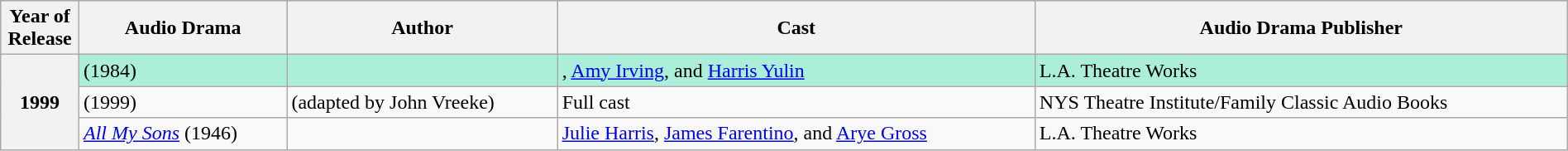<table class="wikitable sortable mw-collapsible" style="width:100%">
<tr bgcolor="#bebebe">
<th width="5%">Year of Release</th>
<th>Audio Drama</th>
<th>Author</th>
<th>Cast</th>
<th>Audio Drama Publisher</th>
</tr>
<tr style="background:#ABEED9">
<th rowspan="3">1999<br></th>
<td><em></em> (1984)</td>
<td></td>
<td>, <a href='#'>Amy Irving</a>, and <a href='#'>Harris Yulin</a></td>
<td>L.A. Theatre Works</td>
</tr>
<tr>
<td><em></em> (1999)</td>
<td> (adapted by John Vreeke)</td>
<td>Full cast</td>
<td>NYS Theatre Institute/Family Classic Audio Books</td>
</tr>
<tr>
<td><em><a href='#'>All My Sons</a></em> (1946)</td>
<td></td>
<td><a href='#'>Julie Harris</a>, <a href='#'>James Farentino</a>, and <a href='#'>Arye Gross</a></td>
<td>L.A. Theatre Works</td>
</tr>
</table>
